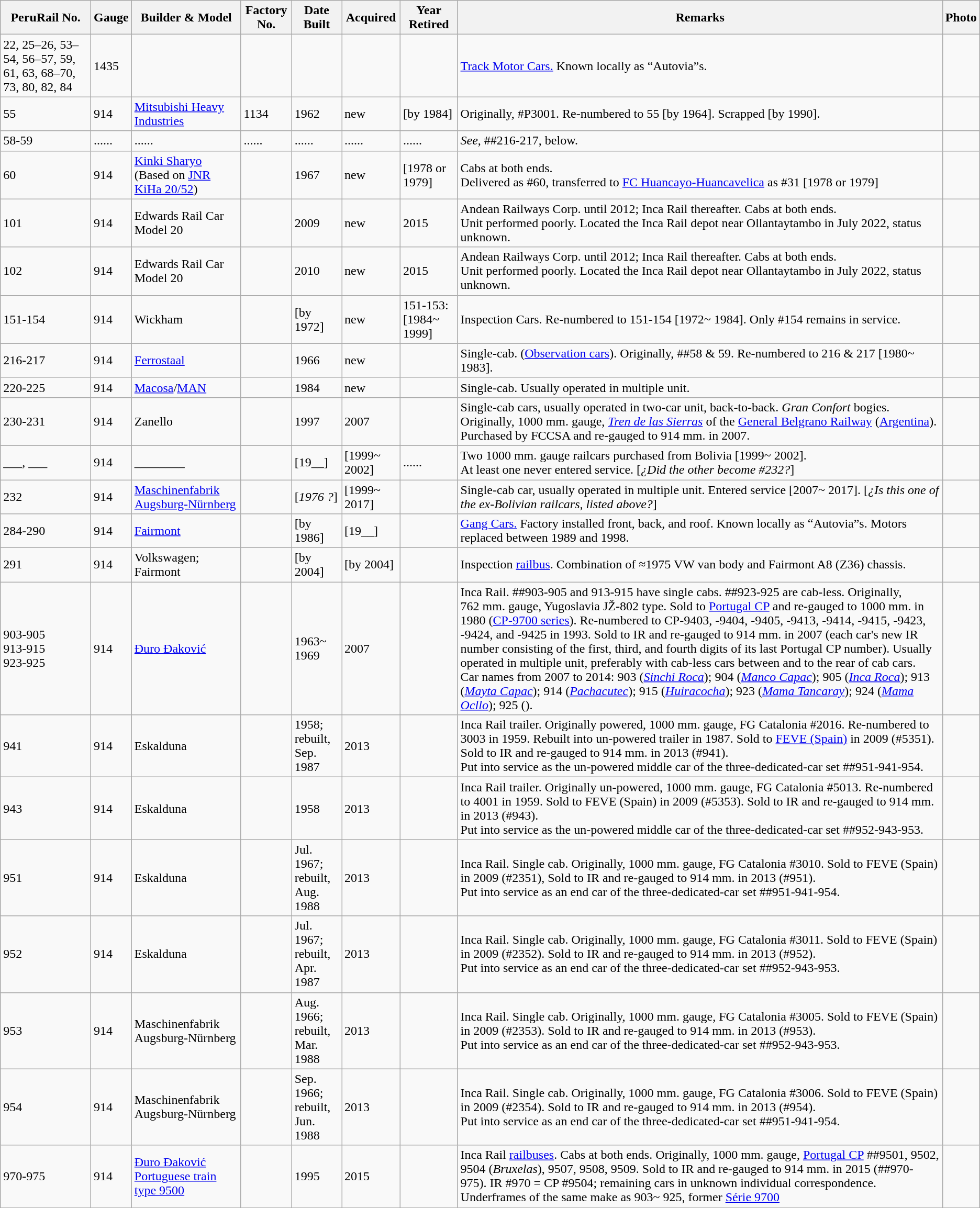<table class="wikitable">
<tr>
<th>PeruRail No.</th>
<th>Gauge</th>
<th>Builder & Model</th>
<th>Factory No.</th>
<th>Date Built</th>
<th>Acquired</th>
<th>Year Retired</th>
<th>Remarks</th>
<th>Photo</th>
</tr>
<tr>
<td>22, 25–26, 53–54, 56–57, 59, 61, 63, 68–70, 73, 80, 82, 84</td>
<td>1435</td>
<td></td>
<td></td>
<td></td>
<td></td>
<td></td>
<td><a href='#'>Track Motor Cars.</a>  Known locally as “Autovia”s.</td>
<td></td>
</tr>
<tr>
<td>55</td>
<td>914</td>
<td><a href='#'>Mitsubishi Heavy Industries</a></td>
<td>1134</td>
<td>1962</td>
<td>new</td>
<td>[by 1984]</td>
<td>Originally, #P3001.  Re-numbered to 55 [by 1964].  Scrapped [by 1990].</td>
<td></td>
</tr>
<tr>
<td>58-59</td>
<td>......</td>
<td>......</td>
<td>......</td>
<td>......</td>
<td>......</td>
<td>......</td>
<td><em>See</em>, ##216-217, below.</td>
<td></td>
</tr>
<tr>
<td>60</td>
<td>914</td>
<td><a href='#'>Kinki Sharyo</a><br>(Based on <a href='#'>JNR KiHa 20/52</a>)</td>
<td></td>
<td>1967</td>
<td>new</td>
<td>[1978 or 1979]</td>
<td>Cabs at both ends.<br>Delivered as #60, transferred to <a href='#'>FC Huancayo-Huancavelica</a> as #31 [1978 or 1979]</td>
<td></td>
</tr>
<tr>
<td>101</td>
<td>914</td>
<td>Edwards Rail Car Model 20</td>
<td></td>
<td>2009</td>
<td>new</td>
<td>2015</td>
<td>Andean Railways Corp. until 2012; Inca Rail thereafter.  Cabs at both ends.<br>Unit performed poorly.  Located the Inca Rail depot near Ollantaytambo in July 2022, status unknown.</td>
<td></td>
</tr>
<tr>
<td>102</td>
<td>914</td>
<td>Edwards Rail Car Model 20</td>
<td></td>
<td>2010</td>
<td>new</td>
<td>2015</td>
<td>Andean Railways Corp. until 2012; Inca Rail thereafter.  Cabs at both ends.<br>Unit performed poorly.  Located the Inca Rail depot near Ollantaytambo in July 2022, status unknown.</td>
<td></td>
</tr>
<tr>
<td>151-154</td>
<td>914</td>
<td>Wickham</td>
<td></td>
<td>[by 1972]</td>
<td>new</td>
<td>151-153: [1984~ 1999]</td>
<td>Inspection Cars.  Re-numbered to 151-154 [1972~ 1984].  Only #154 remains in service.</td>
<td></td>
</tr>
<tr>
<td>216-217</td>
<td>914</td>
<td><a href='#'>Ferrostaal</a></td>
<td></td>
<td>1966</td>
<td>new</td>
<td></td>
<td>Single-cab.  (<a href='#'>Observation cars</a>).  Originally, ##58 & 59.  Re-numbered to 216 & 217 [1980~ 1983].</td>
<td></td>
</tr>
<tr>
<td>220-225</td>
<td>914</td>
<td><a href='#'>Macosa</a>/<a href='#'>MAN</a></td>
<td></td>
<td>1984</td>
<td>new</td>
<td></td>
<td>Single-cab.  Usually operated in multiple unit.</td>
<td></td>
</tr>
<tr>
<td>230-231</td>
<td>914</td>
<td>Zanello</td>
<td></td>
<td>1997</td>
<td>2007</td>
<td></td>
<td>Single-cab cars, usually operated in two-car unit, back-to-back.  <em>Gran Confort</em> bogies.<br>Originally, 1000 mm. gauge, <em><a href='#'>Tren de las Sierras</a></em> of the <a href='#'>General Belgrano Railway</a> (<a href='#'>Argentina</a>).  Purchased by FCCSA and re-gauged to 914 mm. in 2007.</td>
<td></td>
</tr>
<tr>
<td>___, ___</td>
<td>914</td>
<td>________</td>
<td></td>
<td>[19__]</td>
<td>[1999~ 2002]</td>
<td>......</td>
<td>Two 1000 mm. gauge railcars purchased from Bolivia [1999~ 2002].<br>At least one never entered service.  [<em>¿Did the other become #232?</em>]</td>
<td></td>
</tr>
<tr>
<td>232</td>
<td>914</td>
<td><a href='#'>Maschinenfabrik Augsburg-Nürnberg</a></td>
<td></td>
<td>[<em>1976 ?</em>]</td>
<td>[1999~ 2017]</td>
<td></td>
<td>Single-cab car, usually operated in multiple unit.  Entered service [2007~ 2017].  [<em>¿Is this one of the ex-Bolivian railcars, listed above?</em>]</td>
<td></td>
</tr>
<tr>
<td>284-290</td>
<td>914</td>
<td><a href='#'>Fairmont</a></td>
<td></td>
<td>[by 1986]</td>
<td>[19__]</td>
<td></td>
<td><a href='#'>Gang Cars.</a>  Factory installed front, back, and roof.  Known locally as “Autovia”s.  Motors replaced between 1989 and 1998.</td>
<td></td>
</tr>
<tr>
<td>291</td>
<td>914</td>
<td>Volkswagen;<br>Fairmont</td>
<td></td>
<td>[by 2004]</td>
<td>[by 2004]</td>
<td></td>
<td>Inspection <a href='#'>railbus</a>.  Combination of ≈1975 VW van body and Fairmont A8 (Z36) chassis.</td>
<td></td>
</tr>
<tr>
<td>903-905<br>913-915<br>923-925</td>
<td>914</td>
<td><a href='#'>Đuro Đaković</a></td>
<td></td>
<td>1963~ 1969</td>
<td>2007</td>
<td></td>
<td>Inca Rail.  ##903-905 and 913-915 have single cabs.  ##923-925 are cab-less.  Originally, 762 mm. gauge, Yugoslavia JŽ-802 type.  Sold to <a href='#'>Portugal CP</a> and re-gauged to 1000 mm. in 1980 (<a href='#'>CP-9700 series</a>).  Re-numbered to CP-9403, -9404, -9405, -9413, -9414, -9415, -9423, -9424, and -9425 in 1993.  Sold to IR and re-gauged to 914 mm. in 2007 (each car's new IR number consisting of the first, third, and fourth digits of its last Portugal CP number).  Usually operated in multiple unit, preferably with cab-less cars between and to the rear of cab cars.<br>Car names from 2007 to 2014: 903 (<em><a href='#'>Sinchi Roca</a></em>); 904 (<em><a href='#'>Manco Capac</a></em>); 905 (<em><a href='#'>Inca Roca</a></em>); 913 (<em><a href='#'>Mayta Capac</a></em>); 914 (<em><a href='#'>Pachacutec</a></em>); 915 (<em><a href='#'>Huiracocha</a></em>); 923 (<em><a href='#'>Mama Tancaray</a></em>); 924 (<em><a href='#'>Mama Ocllo</a></em>); 925 (<em></em>).</td>
<td></td>
</tr>
<tr>
<td>941</td>
<td>914</td>
<td>Eskalduna</td>
<td></td>
<td>1958;<br>rebuilt, Sep. 1987</td>
<td>2013</td>
<td></td>
<td>Inca Rail trailer.  Originally powered, 1000 mm. gauge, FG Catalonia #2016.  Re-numbered to 3003 in 1959.  Rebuilt into un-powered trailer in 1987.  Sold to <a href='#'>FEVE (Spain)</a> in 2009 (#5351).  Sold to IR and re-gauged to 914 mm. in 2013 (#941).<br>Put into service as the un-powered middle car of the three-dedicated-car set ##951-941-954.</td>
<td></td>
</tr>
<tr>
<td>943</td>
<td>914</td>
<td>Eskalduna</td>
<td></td>
<td>1958</td>
<td>2013</td>
<td></td>
<td>Inca Rail trailer.  Originally un-powered, 1000 mm. gauge, FG Catalonia #5013.  Re-numbered to 4001 in 1959.  Sold to FEVE (Spain) in 2009 (#5353).  Sold to IR and re-gauged to 914 mm. in 2013 (#943).<br>Put into service as the un-powered middle car of the three-dedicated-car set ##952-943-953.</td>
<td></td>
</tr>
<tr>
<td>951</td>
<td>914</td>
<td>Eskalduna</td>
<td></td>
<td>Jul. 1967;<br>rebuilt, Aug. 1988</td>
<td>2013</td>
<td></td>
<td>Inca Rail.  Single cab.  Originally, 1000 mm. gauge, FG Catalonia #3010.  Sold to FEVE (Spain) in 2009 (#2351),  Sold to IR and re-gauged to 914 mm. in 2013 (#951).<br>Put into service as an end car of the three-dedicated-car set ##951-941-954.</td>
<td></td>
</tr>
<tr>
<td>952</td>
<td>914</td>
<td>Eskalduna</td>
<td></td>
<td>Jul. 1967;<br>rebuilt, Apr. 1987</td>
<td>2013</td>
<td></td>
<td>Inca Rail.  Single cab.  Originally, 1000 mm. gauge, FG Catalonia #3011.  Sold to FEVE (Spain) in 2009 (#2352).  Sold to IR and re-gauged to 914 mm. in 2013 (#952).<br>Put into service as an end car of the three-dedicated-car set ##952-943-953.</td>
<td></td>
</tr>
<tr>
<td>953</td>
<td>914</td>
<td>Maschinenfabrik Augsburg-Nürnberg</td>
<td></td>
<td>Aug. 1966;<br>rebuilt, Mar. 1988</td>
<td>2013</td>
<td></td>
<td>Inca Rail.  Single cab.  Originally, 1000 mm. gauge, FG Catalonia #3005.  Sold to FEVE (Spain) in 2009 (#2353).  Sold to IR and re-gauged to 914 mm. in 2013 (#953).<br>Put into service as an end car of the three-dedicated-car set ##952-943-953.</td>
<td></td>
</tr>
<tr>
<td>954</td>
<td>914</td>
<td>Maschinenfabrik Augsburg-Nürnberg</td>
<td></td>
<td>Sep. 1966;<br>rebuilt, Jun. 1988</td>
<td>2013</td>
<td></td>
<td>Inca Rail.  Single cab.  Originally, 1000 mm. gauge, FG Catalonia #3006.  Sold to FEVE (Spain) in 2009 (#2354).  Sold to IR and re-gauged to 914 mm. in 2013 (#954).<br>Put into service as an end car of the three-dedicated-car set ##951-941-954.</td>
<td></td>
</tr>
<tr>
<td>970-975</td>
<td>914</td>
<td><a href='#'>Đuro Đaković</a> <a href='#'>Portuguese train type 9500</a></td>
<td></td>
<td>1995</td>
<td>2015</td>
<td></td>
<td>Inca Rail <a href='#'>railbuses</a>. Cabs at both ends.  Originally, 1000 mm. gauge, <a href='#'>Portugal CP</a> ##9501, 9502, 9504 (<em>Bruxelas</em>), 9507, 9508, 9509.  Sold to IR and re-gauged to 914 mm. in 2015 (##970-975).  IR #970 = CP #9504; remaining cars in unknown individual correspondence.  Underframes of the same make as 903~ 925, former <a href='#'>Série 9700</a></td>
<td></td>
</tr>
</table>
